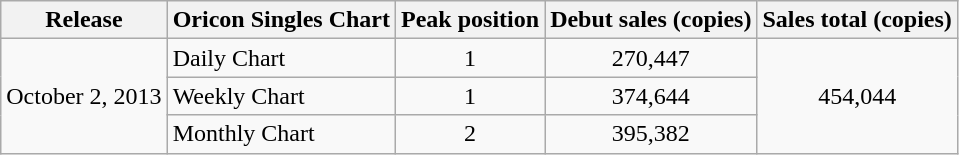<table class="wikitable">
<tr>
<th>Release</th>
<th>Oricon Singles Chart</th>
<th>Peak position</th>
<th>Debut sales (copies)</th>
<th>Sales total (copies)</th>
</tr>
<tr>
<td rowspan="3">October 2, 2013</td>
<td>Daily Chart</td>
<td style="text-align:center;">1</td>
<td style="text-align:center;">270,447</td>
<td style="text-align:center;" rowspan="3">454,044</td>
</tr>
<tr>
<td>Weekly Chart</td>
<td style="text-align:center;">1</td>
<td style="text-align:center;">374,644</td>
</tr>
<tr>
<td>Monthly Chart</td>
<td style="text-align:center;">2</td>
<td style="text-align:center;">395,382</td>
</tr>
</table>
